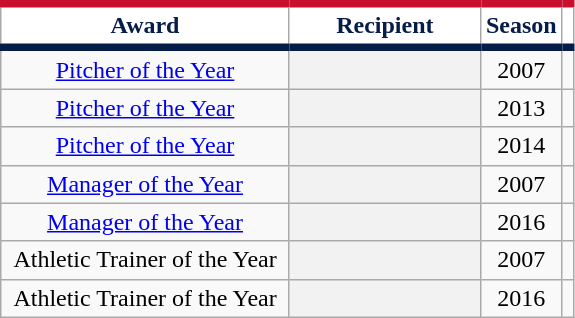<table class="wikitable sortable plainrowheaders" style="text-align:center">
<tr>
<th width="185px" scope="col" style="background-color:#ffffff; border-top:#c8102e 5px solid; border-bottom:#071d49 5px solid; color:#071d49">Award</th>
<th width="120px" scope="col" style="background-color:#ffffff; border-top:#c8102e 5px solid; border-bottom:#071d49 5px solid; color:#071d49">Recipient</th>
<th scope="col" style="background-color:#ffffff; border-top:#c8102e 5px solid; border-bottom:#071d49 5px solid; color:#071d49">Season</th>
<th class="unsortable" scope="col" style="background-color:#ffffff; border-top:#c8102e 5px solid; border-bottom:#071d49 5px solid; color:#071d49"></th>
</tr>
<tr>
<td><a href='#'>Pitcher of the Year</a></td>
<th scope="row" style="text-align:center"></th>
<td>2007</td>
<td></td>
</tr>
<tr>
<td><a href='#'>Pitcher of the Year</a></td>
<th scope="row" style="text-align:center"></th>
<td>2013</td>
<td></td>
</tr>
<tr>
<td><a href='#'>Pitcher of the Year</a></td>
<th scope="row" style="text-align:center"></th>
<td>2014</td>
<td></td>
</tr>
<tr>
<td><a href='#'>Manager of the Year</a></td>
<th scope="row" style="text-align:center"></th>
<td>2007</td>
<td></td>
</tr>
<tr>
<td><a href='#'>Manager of the Year</a></td>
<th scope="row" style="text-align:center"></th>
<td>2016</td>
<td></td>
</tr>
<tr>
<td>Athletic Trainer of the Year</td>
<th scope="row" style="text-align:center"></th>
<td>2007</td>
<td></td>
</tr>
<tr>
<td>Athletic Trainer of the Year</td>
<th scope="row" style="text-align:center"></th>
<td>2016</td>
<td></td>
</tr>
</table>
